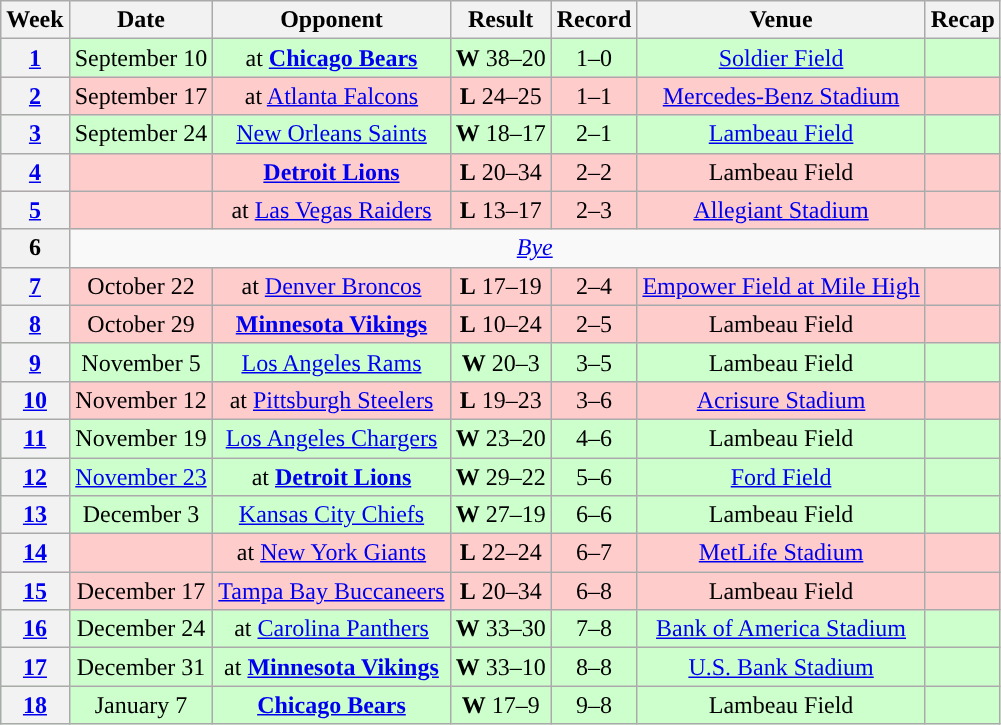<table class="wikitable" style="text-align:center">
<tr>
<th>Week</th>
<th>Date</th>
<th>Opponent</th>
<th>Result</th>
<th>Record</th>
<th>Venue</th>
<th>Recap</th>
</tr>
<tr style="background:#cfc">
<th><a href='#'>1</a></th>
<td>September 10</td>
<td>at <strong><a href='#'>Chicago Bears</a></strong></td>
<td><strong>W</strong> 38–20</td>
<td>1–0</td>
<td><a href='#'>Soldier Field</a></td>
<td></td>
</tr>
<tr style="background:#fcc">
<th><a href='#'>2</a></th>
<td>September 17</td>
<td>at <a href='#'>Atlanta Falcons</a></td>
<td><strong>L</strong> 24–25</td>
<td>1–1</td>
<td><a href='#'>Mercedes-Benz Stadium</a></td>
<td></td>
</tr>
<tr style="background:#cfc">
<th><a href='#'>3</a></th>
<td>September 24</td>
<td><a href='#'>New Orleans Saints</a></td>
<td><strong>W</strong> 18–17</td>
<td>2–1</td>
<td><a href='#'>Lambeau Field</a></td>
<td></td>
</tr>
<tr style="background:#fcc;">
<th><a href='#'>4</a></th>
<td></td>
<td><strong><a href='#'>Detroit Lions</a></strong></td>
<td><strong>L</strong> 20–34</td>
<td>2–2</td>
<td>Lambeau Field</td>
<td></td>
</tr>
<tr style="background:#fcc">
<th><a href='#'>5</a></th>
<td></td>
<td>at <a href='#'>Las Vegas Raiders</a></td>
<td><strong>L</strong> 13–17</td>
<td>2–3</td>
<td><a href='#'>Allegiant Stadium</a></td>
<td></td>
</tr>
<tr>
<th>6</th>
<td colspan="6"><em><a href='#'>Bye</a></em></td>
</tr>
<tr style="background:#fcc">
<th><a href='#'>7</a></th>
<td>October 22</td>
<td>at <a href='#'>Denver Broncos</a></td>
<td><strong>L</strong> 17–19</td>
<td>2–4</td>
<td><a href='#'>Empower Field at Mile High</a></td>
<td></td>
</tr>
<tr style="background:#fcc">
<th><a href='#'>8</a></th>
<td>October 29</td>
<td><strong><a href='#'>Minnesota Vikings</a></strong></td>
<td><strong>L</strong> 10–24</td>
<td>2–5</td>
<td>Lambeau Field</td>
<td></td>
</tr>
<tr style="background:#cfc">
<th><a href='#'>9</a></th>
<td>November 5</td>
<td><a href='#'>Los Angeles Rams</a></td>
<td><strong>W</strong> 20–3</td>
<td>3–5</td>
<td>Lambeau Field</td>
<td></td>
</tr>
<tr style="background:#fcc">
<th><a href='#'>10</a></th>
<td>November 12</td>
<td>at <a href='#'>Pittsburgh Steelers</a></td>
<td><strong>L</strong> 19–23</td>
<td>3–6</td>
<td><a href='#'>Acrisure Stadium</a></td>
<td></td>
</tr>
<tr style="background:#cfc">
<th><a href='#'>11</a></th>
<td>November 19</td>
<td><a href='#'>Los Angeles Chargers</a></td>
<td><strong>W</strong> 23–20</td>
<td>4–6</td>
<td>Lambeau Field</td>
<td></td>
</tr>
<tr style="background:#cfc">
<th><a href='#'>12</a></th>
<td><a href='#'>November 23</a></td>
<td>at <strong><a href='#'>Detroit Lions</a></strong></td>
<td><strong>W</strong> 29–22</td>
<td>5–6</td>
<td><a href='#'>Ford Field</a></td>
<td></td>
</tr>
<tr style="background:#cfc">
<th><a href='#'>13</a></th>
<td>December 3</td>
<td><a href='#'>Kansas City Chiefs</a></td>
<td><strong>W</strong> 27–19</td>
<td>6–6</td>
<td>Lambeau Field</td>
<td></td>
</tr>
<tr style="background:#fcc">
<th><a href='#'>14</a></th>
<td></td>
<td>at <a href='#'>New York Giants</a></td>
<td><strong>L</strong> 22–24</td>
<td>6–7</td>
<td><a href='#'>MetLife Stadium</a></td>
<td></td>
</tr>
<tr style="background:#fcc">
<th><a href='#'>15</a></th>
<td>December 17</td>
<td><a href='#'>Tampa Bay Buccaneers</a></td>
<td><strong>L</strong> 20–34</td>
<td>6–8</td>
<td>Lambeau Field</td>
<td></td>
</tr>
<tr style="background:#cfc">
<th><a href='#'>16</a></th>
<td>December 24</td>
<td>at <a href='#'>Carolina Panthers</a></td>
<td><strong>W</strong> 33–30</td>
<td>7–8</td>
<td><a href='#'>Bank of America Stadium</a></td>
<td></td>
</tr>
<tr style="background:#cfc">
<th><a href='#'>17</a></th>
<td>December 31</td>
<td>at <strong><a href='#'>Minnesota Vikings</a></strong></td>
<td><strong>W</strong> 33–10</td>
<td>8–8</td>
<td><a href='#'>U.S. Bank Stadium</a></td>
<td></td>
</tr>
<tr style="background:#cfc">
<th><a href='#'>18</a></th>
<td>January 7</td>
<td><strong><a href='#'>Chicago Bears</a></strong></td>
<td><strong>W</strong> 17–9</td>
<td>9–8</td>
<td>Lambeau Field</td>
<td></td>
</tr>
</table>
